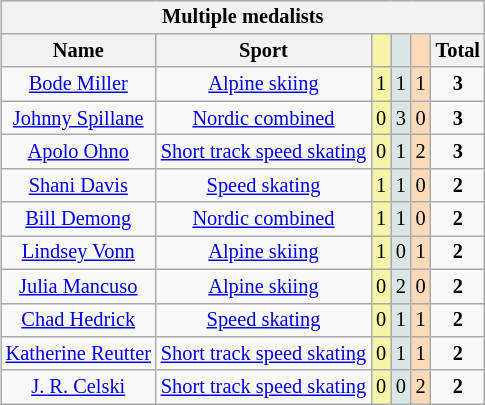<table class=wikitable style=font-size:85%;float:right;text-align:center>
<tr>
<th colspan=7>Multiple medalists</th>
</tr>
<tr>
<th>Name</th>
<th>Sport</th>
<td bgcolor=F7F6A8></td>
<td bgcolor=DCE5E5></td>
<td bgcolor=FFDAB9></td>
<th>Total</th>
</tr>
<tr>
<td><a href='#'>Bode Miller</a></td>
<td><a href='#'>Alpine skiing</a></td>
<td bgcolor=F7F6A8>1</td>
<td bgcolor=DCE5E5>1</td>
<td bgcolor=FFDAB9>1</td>
<td><strong>3</strong></td>
</tr>
<tr>
<td><a href='#'>Johnny Spillane</a></td>
<td><a href='#'>Nordic combined</a></td>
<td bgcolor=F7F6A8>0</td>
<td bgcolor=DCE5E5>3</td>
<td bgcolor=FFDAB9>0</td>
<td><strong>3</strong></td>
</tr>
<tr>
<td><a href='#'>Apolo Ohno</a></td>
<td><a href='#'>Short track speed skating</a></td>
<td bgcolor=F7F6A8>0</td>
<td bgcolor=DCE5E5>1</td>
<td bgcolor=FFDAB9>2</td>
<td><strong>3</strong></td>
</tr>
<tr>
<td><a href='#'>Shani Davis</a></td>
<td><a href='#'>Speed skating</a></td>
<td bgcolor=F7F6A8>1</td>
<td bgcolor=DCE5E5>1</td>
<td bgcolor=FFDAB9>0</td>
<td><strong>2</strong></td>
</tr>
<tr>
<td><a href='#'>Bill Demong</a></td>
<td><a href='#'>Nordic combined</a></td>
<td bgcolor=F7F6A8>1</td>
<td bgcolor=DCE5E5>1</td>
<td bgcolor=FFDAB9>0</td>
<td><strong>2</strong></td>
</tr>
<tr>
<td><a href='#'>Lindsey Vonn</a></td>
<td><a href='#'>Alpine skiing</a></td>
<td bgcolor=F7F6A8>1</td>
<td bgcolor=DCE5E5>0</td>
<td bgcolor=FFDAB9>1</td>
<td><strong>2</strong></td>
</tr>
<tr>
<td><a href='#'>Julia Mancuso</a></td>
<td><a href='#'>Alpine skiing</a></td>
<td bgcolor=F7F6A8>0</td>
<td bgcolor=DCE5E5>2</td>
<td bgcolor=FFDAB9>0</td>
<td><strong>2</strong></td>
</tr>
<tr>
<td><a href='#'>Chad Hedrick</a></td>
<td><a href='#'>Speed skating</a></td>
<td bgcolor=F7F6A8>0</td>
<td bgcolor=DCE5E5>1</td>
<td bgcolor=FFDAB9>1</td>
<td><strong>2</strong></td>
</tr>
<tr>
<td><a href='#'>Katherine Reutter</a></td>
<td><a href='#'>Short track speed skating</a></td>
<td bgcolor=F7F6A8>0</td>
<td bgcolor=DCE5E5>1</td>
<td bgcolor=FFDAB9>1</td>
<td><strong>2</strong></td>
</tr>
<tr>
<td><a href='#'>J. R. Celski</a></td>
<td><a href='#'>Short track speed skating</a></td>
<td bgcolor=F7F6A8>0</td>
<td bgcolor=DCE5E5>0</td>
<td bgcolor=FFDAB9>2</td>
<td><strong>2</strong></td>
</tr>
</table>
